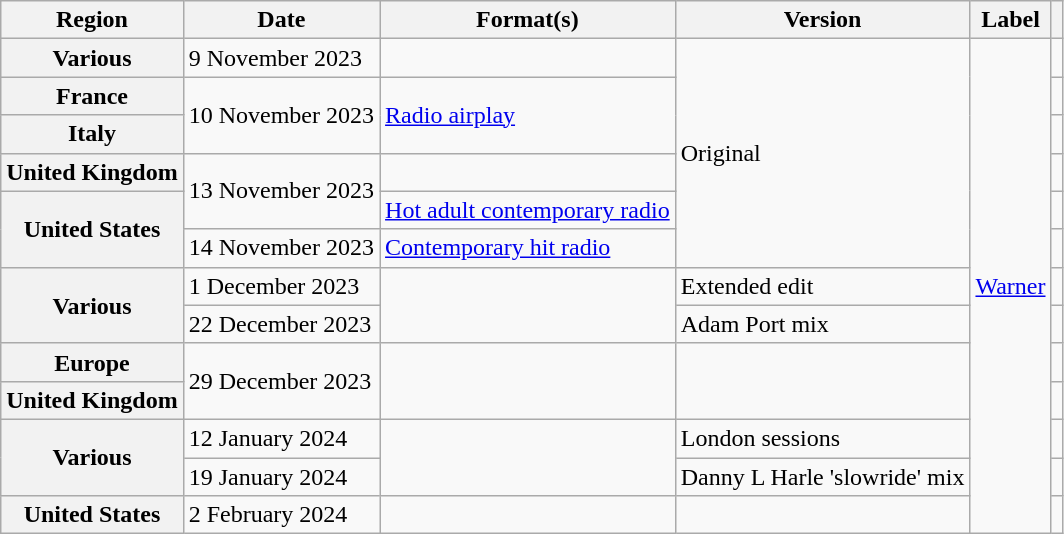<table class="wikitable plainrowheaders">
<tr>
<th scope="col">Region</th>
<th scope="col">Date</th>
<th scope="col">Format(s)</th>
<th scope="col">Version</th>
<th scope="col">Label</th>
<th scope="col"></th>
</tr>
<tr>
<th scope="row">Various</th>
<td rowspan="1">9 November 2023</td>
<td></td>
<td rowspan="6">Original</td>
<td rowspan="13"><a href='#'>Warner</a></td>
<td></td>
</tr>
<tr>
<th scope="row">France</th>
<td rowspan="2">10 November 2023</td>
<td rowspan="2"><a href='#'>Radio airplay</a></td>
<td></td>
</tr>
<tr>
<th scope="row">Italy</th>
<td></td>
</tr>
<tr>
<th scope="row">United Kingdom</th>
<td rowspan="2">13 November 2023</td>
<td></td>
<td></td>
</tr>
<tr>
<th scope="row" rowspan="2">United States</th>
<td><a href='#'>Hot adult contemporary radio</a></td>
<td></td>
</tr>
<tr>
<td>14 November 2023</td>
<td><a href='#'>Contemporary hit radio</a></td>
<td></td>
</tr>
<tr>
<th scope="row" rowspan="2">Various</th>
<td>1 December 2023</td>
<td rowspan="2"></td>
<td>Extended edit</td>
<td></td>
</tr>
<tr>
<td>22 December 2023</td>
<td>Adam Port mix</td>
<td></td>
</tr>
<tr>
<th scope="row">Europe</th>
<td rowspan="2">29 December 2023</td>
<td rowspan="2"></td>
<td rowspan="2"></td>
<td></td>
</tr>
<tr>
<th scope="row">United Kingdom</th>
<td></td>
</tr>
<tr>
<th scope="row" rowspan="2">Various</th>
<td>12 January 2024</td>
<td rowspan="2"></td>
<td>London sessions</td>
<td></td>
</tr>
<tr>
<td>19 January 2024</td>
<td>Danny L Harle 'slowride' mix</td>
<td></td>
</tr>
<tr>
<th scope="row">United States</th>
<td>2 February 2024</td>
<td></td>
<td></td>
<td></td>
</tr>
</table>
